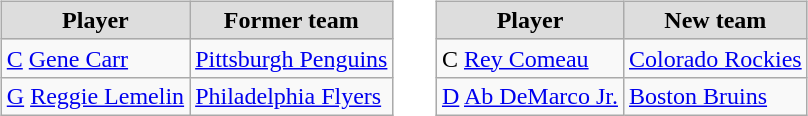<table cellspacing="10">
<tr>
<td valign="top"><br><table class="wikitable">
<tr align="center"  bgcolor="#dddddd">
<td><strong>Player</strong></td>
<td><strong>Former team</strong></td>
</tr>
<tr>
<td><a href='#'>C</a> <a href='#'>Gene Carr</a></td>
<td><a href='#'>Pittsburgh Penguins</a></td>
</tr>
<tr>
<td><a href='#'>G</a> <a href='#'>Reggie Lemelin</a></td>
<td><a href='#'>Philadelphia Flyers</a></td>
</tr>
</table>
</td>
<td valign="top"><br><table class="wikitable">
<tr align="center"  bgcolor="#dddddd">
<td><strong>Player</strong></td>
<td><strong>New team</strong></td>
</tr>
<tr>
<td>C <a href='#'>Rey Comeau</a></td>
<td><a href='#'>Colorado Rockies</a></td>
</tr>
<tr>
<td><a href='#'>D</a> <a href='#'>Ab DeMarco Jr.</a></td>
<td><a href='#'>Boston Bruins</a></td>
</tr>
</table>
</td>
</tr>
</table>
